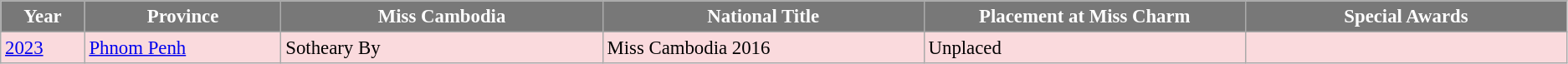<table class="wikitable " style="font-size: 95%;">
<tr>
<th width="60" style="background-color:#787878;color:#FFFFFF;">Year</th>
<th width="150" style="background-color:#787878;color:#FFFFFF;">Province</th>
<th width="250" style="background-color:#787878;color:#FFFFFF;">Miss Cambodia</th>
<th width="250" style="background-color:#787878;color:#FFFFFF;">National Title</th>
<th width="250" style="background-color:#787878;color:#FFFFFF;">Placement at Miss Charm</th>
<th width="250" style="background-color:#787878;color:#FFFFFF;">Special Awards</th>
</tr>
<tr style="background-color:#FADADD;">
<td><a href='#'>2023</a></td>
<td><a href='#'>Phnom Penh</a></td>
<td>Sotheary By</td>
<td>Miss Cambodia 2016</td>
<td>Unplaced</td>
<td style="background:;"></td>
</tr>
</table>
